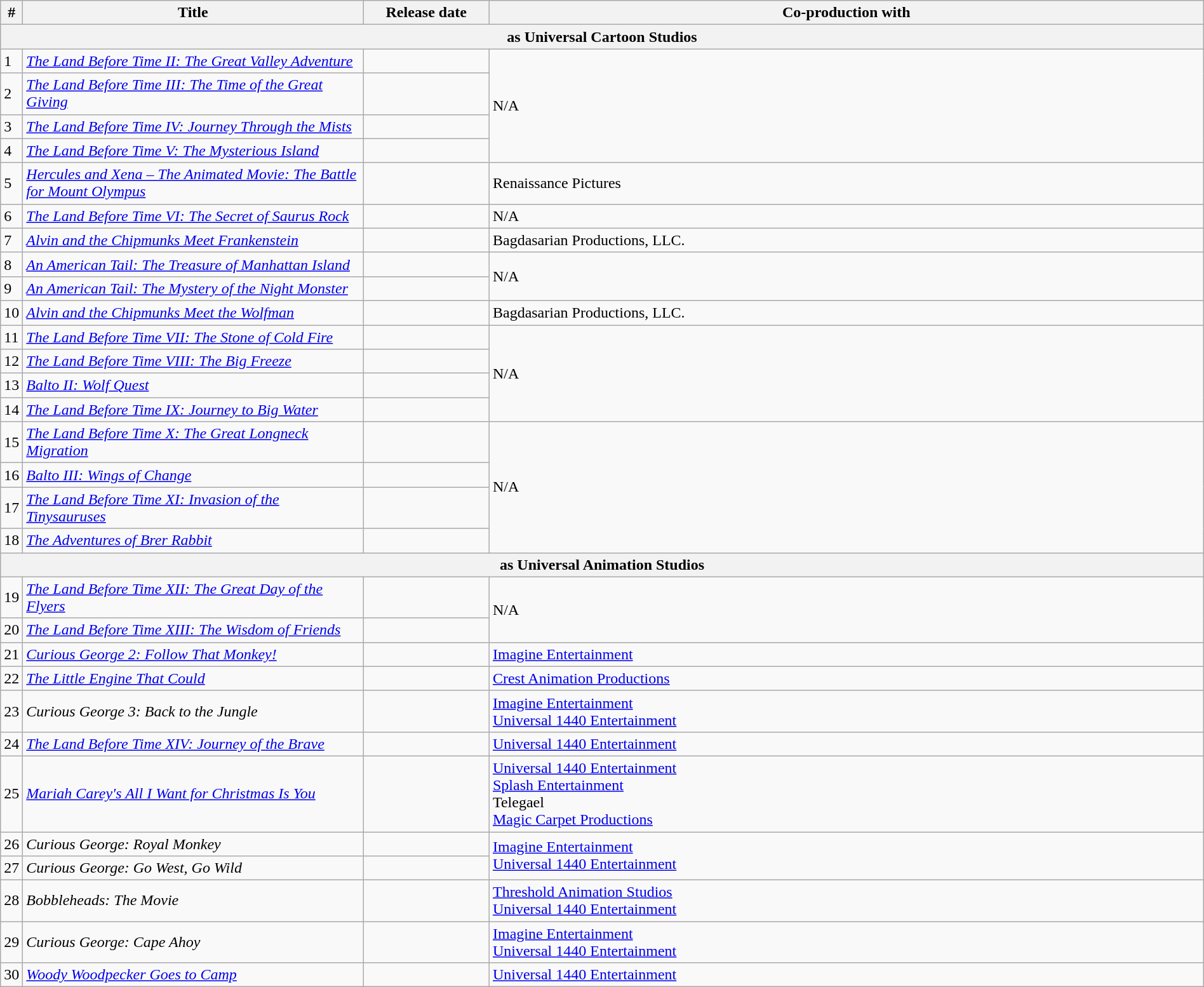<table class="wikitable sortable" style="width:100%;">
<tr>
<th style="width:10px;">#</th>
<th style="width:350px;">Title</th>
<th style="width:125px;">Release date</th>
<th>Co-production with</th>
</tr>
<tr>
<th colspan="5" style="background-color:#white;">as Universal Cartoon Studios</th>
</tr>
<tr>
<td>1</td>
<td><em><a href='#'>The Land Before Time II: The Great Valley Adventure</a></em></td>
<td></td>
<td rowspan="4">N/A</td>
</tr>
<tr>
<td>2</td>
<td><em><a href='#'>The Land Before Time III: The Time of the Great Giving</a></em></td>
<td></td>
</tr>
<tr>
<td>3</td>
<td><em><a href='#'>The Land Before Time IV: Journey Through the Mists</a></em></td>
<td></td>
</tr>
<tr>
<td>4</td>
<td><em><a href='#'>The Land Before Time V: The Mysterious Island</a></em></td>
<td></td>
</tr>
<tr>
<td>5</td>
<td><em><a href='#'>Hercules and Xena – The Animated Movie: The Battle for Mount Olympus</a></em></td>
<td></td>
<td>Renaissance Pictures</td>
</tr>
<tr>
<td>6</td>
<td><em><a href='#'>The Land Before Time VI: The Secret of Saurus Rock</a></em></td>
<td></td>
<td>N/A</td>
</tr>
<tr>
<td>7</td>
<td><em><a href='#'>Alvin and the Chipmunks Meet Frankenstein</a></em></td>
<td></td>
<td>Bagdasarian Productions, LLC.</td>
</tr>
<tr>
<td>8</td>
<td><em><a href='#'>An American Tail: The Treasure of Manhattan Island</a></em></td>
<td></td>
<td rowspan="2">N/A</td>
</tr>
<tr>
<td>9</td>
<td><em><a href='#'>An American Tail: The Mystery of the Night Monster</a></em></td>
<td></td>
</tr>
<tr>
<td>10</td>
<td><em><a href='#'>Alvin and the Chipmunks Meet the Wolfman</a></em></td>
<td></td>
<td>Bagdasarian Productions, LLC.</td>
</tr>
<tr>
<td>11</td>
<td><em><a href='#'>The Land Before Time VII: The Stone of Cold Fire</a></em></td>
<td></td>
<td rowspan="4">N/A</td>
</tr>
<tr>
<td>12</td>
<td><em><a href='#'>The Land Before Time VIII: The Big Freeze</a></em></td>
<td></td>
</tr>
<tr>
<td>13</td>
<td><em><a href='#'>Balto II: Wolf Quest</a></em></td>
<td></td>
</tr>
<tr>
<td>14</td>
<td><em><a href='#'>The Land Before Time IX: Journey to Big Water</a></em></td>
<td></td>
</tr>
<tr>
<td>15</td>
<td><em><a href='#'>The Land Before Time X: The Great Longneck Migration</a></em></td>
<td></td>
<td rowspan="4">N/A</td>
</tr>
<tr>
<td>16</td>
<td><em><a href='#'>Balto III: Wings of Change</a></em></td>
<td></td>
</tr>
<tr>
<td>17</td>
<td><em><a href='#'>The Land Before Time XI: Invasion of the Tinysauruses</a></em></td>
<td></td>
</tr>
<tr>
<td>18</td>
<td><em><a href='#'>The Adventures of Brer Rabbit</a></em></td>
<td></td>
</tr>
<tr>
<th colspan="5" style="background-color:#white;">as Universal Animation Studios</th>
</tr>
<tr>
<td style="text-align:left;">19</td>
<td><em><a href='#'>The Land Before Time XII: The Great Day of the Flyers</a></em></td>
<td></td>
<td rowspan="2">N/A</td>
</tr>
<tr>
<td style="text-align:left;">20</td>
<td><em><a href='#'>The Land Before Time XIII: The Wisdom of Friends</a></em></td>
<td></td>
</tr>
<tr>
<td style="text-align:left;">21</td>
<td><em><a href='#'>Curious George 2: Follow That Monkey!</a></em></td>
<td></td>
<td><a href='#'>Imagine Entertainment</a></td>
</tr>
<tr>
<td style="text-align:left;">22</td>
<td><em><a href='#'>The Little Engine That Could</a></em></td>
<td></td>
<td><a href='#'>Crest Animation Productions</a></td>
</tr>
<tr>
<td style="text-align:left;">23</td>
<td><em>Curious George 3: Back to the Jungle</em></td>
<td></td>
<td><a href='#'>Imagine Entertainment</a><br><a href='#'>Universal 1440 Entertainment</a></td>
</tr>
<tr>
<td style="text-align:left;">24</td>
<td><em><a href='#'>The Land Before Time XIV: Journey of the Brave</a></em></td>
<td></td>
<td><a href='#'>Universal 1440 Entertainment</a></td>
</tr>
<tr>
<td style="text-align:left;">25</td>
<td><em><a href='#'>Mariah Carey's All I Want for Christmas Is You</a></em></td>
<td></td>
<td><a href='#'>Universal 1440 Entertainment</a><br><a href='#'>Splash Entertainment</a><br>Telegael<br><a href='#'>Magic Carpet Productions</a></td>
</tr>
<tr>
<td style="text-align:left;">26</td>
<td><em>Curious George: Royal Monkey</em></td>
<td></td>
<td rowspan="2"><a href='#'>Imagine Entertainment</a><br><a href='#'>Universal 1440 Entertainment</a></td>
</tr>
<tr>
<td style="text-align:left;">27</td>
<td><em>Curious George: Go West, Go Wild</em></td>
<td></td>
</tr>
<tr>
<td style="text-align:left;">28</td>
<td><em>Bobbleheads: The Movie</em></td>
<td></td>
<td><a href='#'>Threshold Animation Studios</a><br><a href='#'>Universal 1440 Entertainment</a></td>
</tr>
<tr>
<td style="text-align:left;">29</td>
<td><em>Curious George: Cape Ahoy</em></td>
<td></td>
<td><a href='#'>Imagine Entertainment</a><br><a href='#'>Universal 1440 Entertainment</a></td>
</tr>
<tr>
<td style="text-align:left;">30</td>
<td><em><a href='#'>Woody Woodpecker Goes to Camp</a></em></td>
<td></td>
<td><a href='#'>Universal 1440 Entertainment</a></td>
</tr>
</table>
